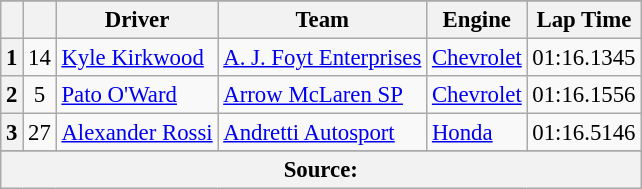<table class="wikitable" style="font-size:95%;">
<tr>
</tr>
<tr>
<th></th>
<th></th>
<th>Driver</th>
<th>Team</th>
<th>Engine</th>
<th>Lap Time</th>
</tr>
<tr>
<th>1</th>
<td align="center">14</td>
<td> <a href='#'>Kyle Kirkwood</a> <strong></strong></td>
<td><a href='#'>A. J. Foyt Enterprises</a></td>
<td><a href='#'>Chevrolet</a></td>
<td>01:16.1345</td>
</tr>
<tr>
<th>2</th>
<td align="center">5</td>
<td> <a href='#'>Pato O'Ward</a> <strong></strong></td>
<td><a href='#'>Arrow McLaren SP</a></td>
<td><a href='#'>Chevrolet</a></td>
<td>01:16.1556</td>
</tr>
<tr>
<th>3</th>
<td align="center">27</td>
<td> <a href='#'>Alexander Rossi</a></td>
<td><a href='#'>Andretti Autosport</a></td>
<td><a href='#'>Honda</a></td>
<td>01:16.5146</td>
</tr>
<tr>
</tr>
<tr class="sortbottom">
<th colspan="6">Source:</th>
</tr>
</table>
